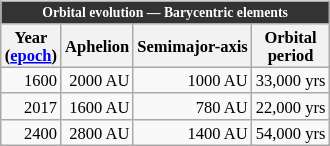<table class=wikitable style="text-align: right; font-size: 11px; float: left; margin-right: 1.2em;">
<tr bgcolor=#333 style="color: white; font-size: smaller;">
<td colspan=4 style="text-align: center;"><strong>Orbital evolution — Barycentric elements</strong></td>
</tr>
<tr>
<th>Year<br>(<a href='#'>epoch</a>)</th>
<th>Aphelion</th>
<th>Semimajor-axis</th>
<th>Orbital<br>period</th>
</tr>
<tr>
<td>1600</td>
<td>2000 AU</td>
<td>1000 AU</td>
<td>33,000 yrs</td>
</tr>
<tr>
<td>2017</td>
<td>1600 AU</td>
<td>780 AU</td>
<td>22,000 yrs</td>
</tr>
<tr>
<td>2400</td>
<td>2800 AU</td>
<td>1400 AU</td>
<td>54,000 yrs</td>
</tr>
</table>
